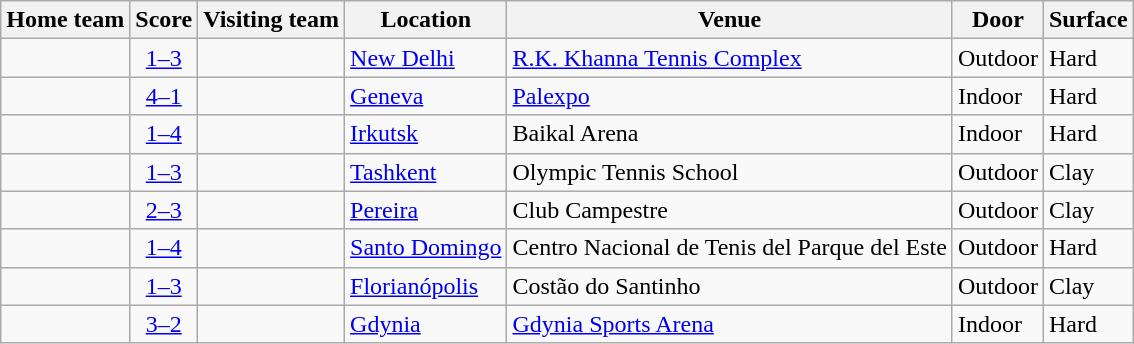<table class="wikitable" style="border:1px solid #aaa;">
<tr>
<th>Home team</th>
<th>Score</th>
<th>Visiting team</th>
<th>Location</th>
<th>Venue</th>
<th>Door</th>
<th>Surface</th>
</tr>
<tr>
<td></td>
<td style="text-align:center;"><a href='#'>1–3</a></td>
<td><strong></strong></td>
<td><a href='#'>New Delhi</a></td>
<td><a href='#'>R.K. Khanna Tennis Complex</a></td>
<td>Outdoor</td>
<td>Hard</td>
</tr>
<tr>
<td><strong></strong></td>
<td style="text-align:center;"><a href='#'>4–1</a></td>
<td></td>
<td><a href='#'>Geneva</a></td>
<td><a href='#'>Palexpo</a></td>
<td>Indoor</td>
<td>Hard</td>
</tr>
<tr>
<td></td>
<td style="text-align:center;"><a href='#'>1–4</a></td>
<td><strong></strong></td>
<td><a href='#'>Irkutsk</a></td>
<td>Baikal Arena</td>
<td>Indoor</td>
<td>Hard</td>
</tr>
<tr>
<td></td>
<td style="text-align:center;"><a href='#'>1–3</a></td>
<td><strong></strong></td>
<td><a href='#'>Tashkent</a></td>
<td>Olympic Tennis School</td>
<td>Outdoor</td>
<td>Clay</td>
</tr>
<tr>
<td></td>
<td style="text-align:center;"><a href='#'>2–3</a></td>
<td><strong></strong></td>
<td><a href='#'>Pereira</a></td>
<td>Club Campestre</td>
<td>Outdoor</td>
<td>Clay</td>
</tr>
<tr m>
<td></td>
<td style="text-align:center;"><a href='#'>1–4</a></td>
<td><strong></strong></td>
<td><a href='#'>Santo Domingo</a></td>
<td>Centro Nacional de Tenis del Parque del Este</td>
<td>Outdoor</td>
<td>Hard</td>
</tr>
<tr>
<td></td>
<td style="text-align:center;"><a href='#'>1–3</a></td>
<td><strong></strong></td>
<td><a href='#'>Florianópolis</a></td>
<td>Costão do Santinho</td>
<td>Outdoor</td>
<td>Clay</td>
</tr>
<tr>
<td><strong></strong></td>
<td style="text-align:center;"><a href='#'>3–2</a></td>
<td></td>
<td><a href='#'>Gdynia</a></td>
<td><a href='#'>Gdynia Sports Arena</a></td>
<td>Indoor</td>
<td>Hard</td>
</tr>
</table>
